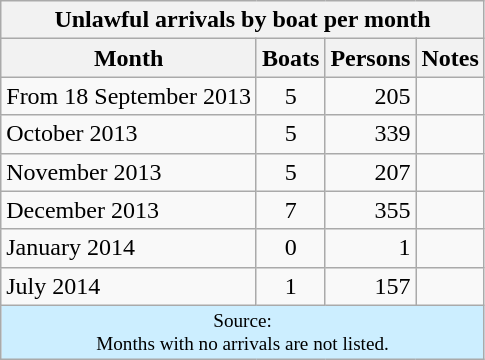<table class="wikitable" border="1">
<tr>
<th colspan=4>Unlawful arrivals by boat per month</th>
</tr>
<tr>
<th>Month</th>
<th>Boats</th>
<th>Persons</th>
<th>Notes</th>
</tr>
<tr>
<td>From 18 September 2013</td>
<td align=center>5</td>
<td align=right>205</td>
<td></td>
</tr>
<tr>
<td>October 2013</td>
<td align=center>5</td>
<td align=right>339</td>
<td></td>
</tr>
<tr>
<td>November 2013</td>
<td align=center>5</td>
<td align=right>207</td>
<td></td>
</tr>
<tr>
<td>December 2013</td>
<td align=center>7</td>
<td align=right>355</td>
<td></td>
</tr>
<tr>
<td>January 2014</td>
<td align=center>0</td>
<td align=right>1</td>
<td></td>
</tr>
<tr>
<td>July 2014</td>
<td align=center>1</td>
<td align=right>157</td>
<td></td>
</tr>
<tr>
<td colspan="4" style="font-size:80%; background:#cef; text-align:center;">Source: <br>Months with no arrivals are not listed.</td>
</tr>
</table>
